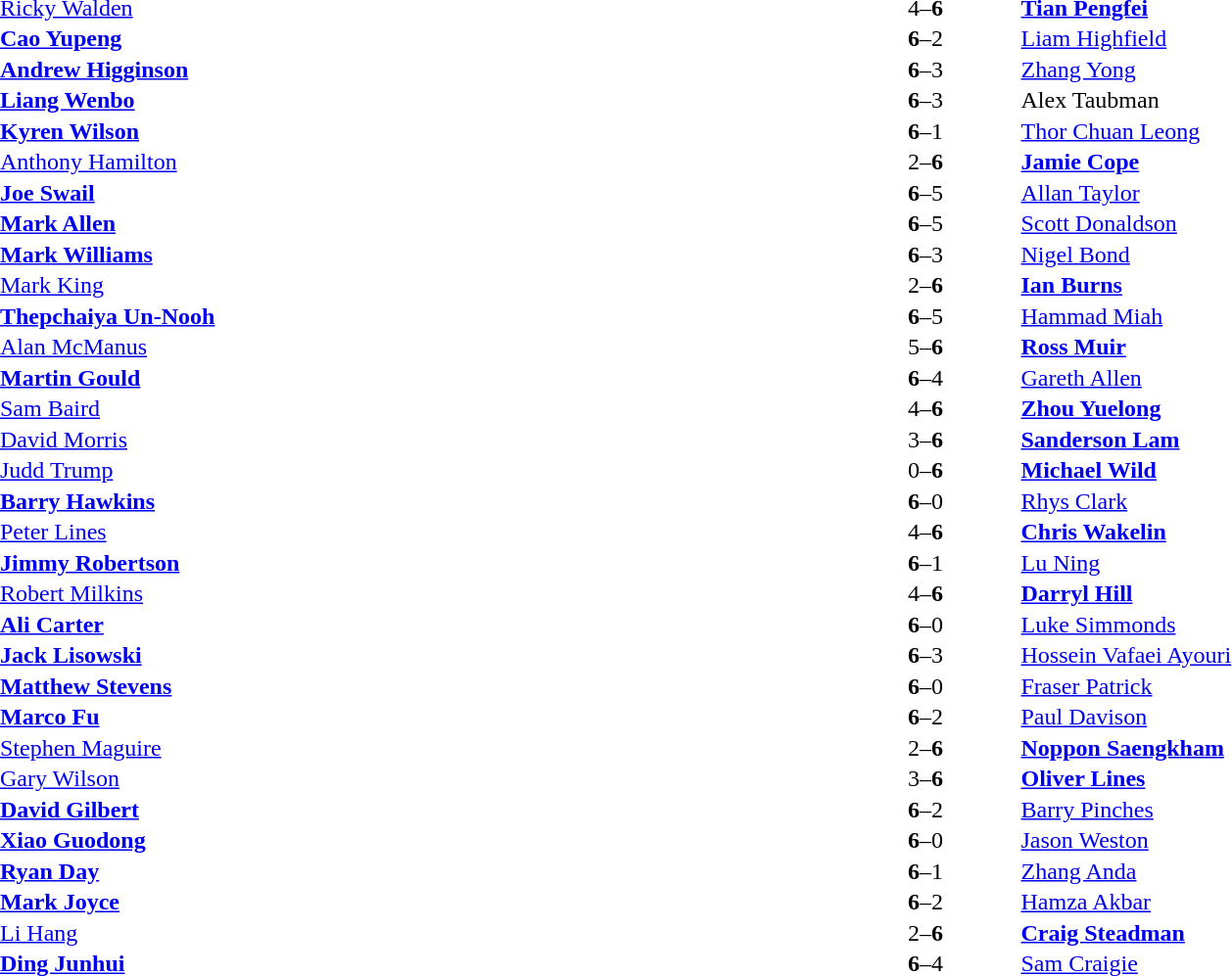<table width="100%" cellspacing="1">
<tr>
<th width=45%></th>
<th width=10%></th>
<th width=45%></th>
</tr>
<tr>
<td> <a href='#'>Ricky Walden</a></td>
<td align="center">4–<strong>6</strong></td>
<td> <strong><a href='#'>Tian Pengfei</a></strong></td>
</tr>
<tr>
<td> <strong><a href='#'>Cao Yupeng</a></strong></td>
<td align="center"><strong>6</strong>–2</td>
<td> <a href='#'>Liam Highfield</a></td>
</tr>
<tr>
<td> <strong><a href='#'>Andrew Higginson</a></strong></td>
<td align="center"><strong>6</strong>–3</td>
<td> <a href='#'>Zhang Yong</a></td>
</tr>
<tr>
<td> <strong><a href='#'>Liang Wenbo</a></strong></td>
<td align="center"><strong>6</strong>–3</td>
<td> Alex Taubman</td>
</tr>
<tr>
<td> <strong><a href='#'>Kyren Wilson</a></strong></td>
<td align="center"><strong>6</strong>–1</td>
<td> <a href='#'>Thor Chuan Leong</a></td>
</tr>
<tr>
<td> <a href='#'>Anthony Hamilton</a></td>
<td align="center">2–<strong>6</strong></td>
<td><strong> <a href='#'>Jamie Cope</a></strong></td>
</tr>
<tr>
<td> <strong><a href='#'>Joe Swail</a></strong></td>
<td align="center"><strong>6</strong>–5</td>
<td> <a href='#'>Allan Taylor</a></td>
</tr>
<tr>
<td> <strong><a href='#'>Mark Allen</a></strong></td>
<td align="center"><strong>6</strong>–5</td>
<td> <a href='#'>Scott Donaldson</a></td>
</tr>
<tr>
<td> <strong><a href='#'>Mark Williams</a></strong></td>
<td align="center"><strong>6</strong>–3</td>
<td> <a href='#'>Nigel Bond</a></td>
</tr>
<tr>
<td> <a href='#'>Mark King</a></td>
<td align="center">2–<strong>6</strong></td>
<td> <strong><a href='#'>Ian Burns</a></strong></td>
</tr>
<tr>
<td> <strong><a href='#'>Thepchaiya Un-Nooh</a></strong></td>
<td align="center"><strong>6</strong>–5</td>
<td> <a href='#'>Hammad Miah</a></td>
</tr>
<tr>
<td> <a href='#'>Alan McManus</a></td>
<td align="center">5–<strong>6</strong></td>
<td> <strong><a href='#'>Ross Muir</a></strong></td>
</tr>
<tr>
<td> <strong><a href='#'>Martin Gould</a></strong></td>
<td align="center"><strong>6</strong>–4</td>
<td> <a href='#'>Gareth Allen</a></td>
</tr>
<tr>
<td> <a href='#'>Sam Baird</a></td>
<td align="center">4–<strong>6</strong></td>
<td> <strong><a href='#'>Zhou Yuelong</a></strong></td>
</tr>
<tr>
<td> <a href='#'>David Morris</a></td>
<td align="center">3–<strong>6</strong></td>
<td> <strong><a href='#'>Sanderson Lam</a></strong></td>
</tr>
<tr>
<td> <a href='#'>Judd Trump</a></td>
<td align="center">0–<strong>6</strong></td>
<td> <strong><a href='#'>Michael Wild</a></strong></td>
</tr>
<tr>
<td> <strong><a href='#'>Barry Hawkins</a></strong></td>
<td align="center"><strong>6</strong>–0</td>
<td> <a href='#'>Rhys Clark</a></td>
</tr>
<tr>
<td> <a href='#'>Peter Lines</a></td>
<td align="center">4–<strong>6</strong></td>
<td> <strong><a href='#'>Chris Wakelin</a></strong></td>
</tr>
<tr>
<td> <strong><a href='#'>Jimmy Robertson</a></strong></td>
<td align="center"><strong>6</strong>–1</td>
<td> <a href='#'>Lu Ning</a></td>
</tr>
<tr>
<td> <a href='#'>Robert Milkins</a></td>
<td align="center">4–<strong>6</strong></td>
<td> <strong><a href='#'>Darryl Hill</a></strong></td>
</tr>
<tr>
<td> <strong><a href='#'>Ali Carter</a></strong></td>
<td align="center"><strong>6</strong>–0</td>
<td> <a href='#'>Luke Simmonds</a></td>
</tr>
<tr>
<td> <strong><a href='#'>Jack Lisowski</a></strong></td>
<td align="center"><strong>6</strong>–3</td>
<td> <a href='#'>Hossein Vafaei Ayouri</a></td>
</tr>
<tr>
<td> <strong><a href='#'>Matthew Stevens</a></strong></td>
<td align="center"><strong>6</strong>–0</td>
<td> <a href='#'>Fraser Patrick</a></td>
</tr>
<tr>
<td> <strong><a href='#'>Marco Fu</a></strong></td>
<td align="center"><strong>6</strong>–2</td>
<td> <a href='#'>Paul Davison</a></td>
</tr>
<tr>
<td> <a href='#'>Stephen Maguire</a></td>
<td align="center">2–<strong>6</strong></td>
<td> <strong><a href='#'>Noppon Saengkham</a></strong></td>
</tr>
<tr>
<td> <a href='#'>Gary Wilson</a></td>
<td align="center">3–<strong>6</strong></td>
<td> <strong><a href='#'>Oliver Lines</a></strong></td>
</tr>
<tr>
<td> <strong><a href='#'>David Gilbert</a></strong></td>
<td align="center"><strong>6</strong>–2</td>
<td> <a href='#'>Barry Pinches</a></td>
</tr>
<tr>
<td> <strong><a href='#'>Xiao Guodong</a></strong></td>
<td align="center"><strong>6</strong>–0</td>
<td> <a href='#'>Jason Weston</a></td>
</tr>
<tr>
<td> <strong><a href='#'>Ryan Day</a></strong></td>
<td align="center"><strong>6</strong>–1</td>
<td> <a href='#'>Zhang Anda</a></td>
</tr>
<tr>
<td> <strong><a href='#'>Mark Joyce</a></strong></td>
<td align="center"><strong>6</strong>–2</td>
<td> <a href='#'>Hamza Akbar</a></td>
</tr>
<tr>
<td> <a href='#'>Li Hang</a></td>
<td align="center">2–<strong>6</strong></td>
<td> <strong><a href='#'>Craig Steadman</a></strong></td>
</tr>
<tr>
<td> <strong><a href='#'>Ding Junhui</a></strong></td>
<td align="center"><strong>6</strong>–4</td>
<td> <a href='#'>Sam Craigie</a></td>
</tr>
</table>
